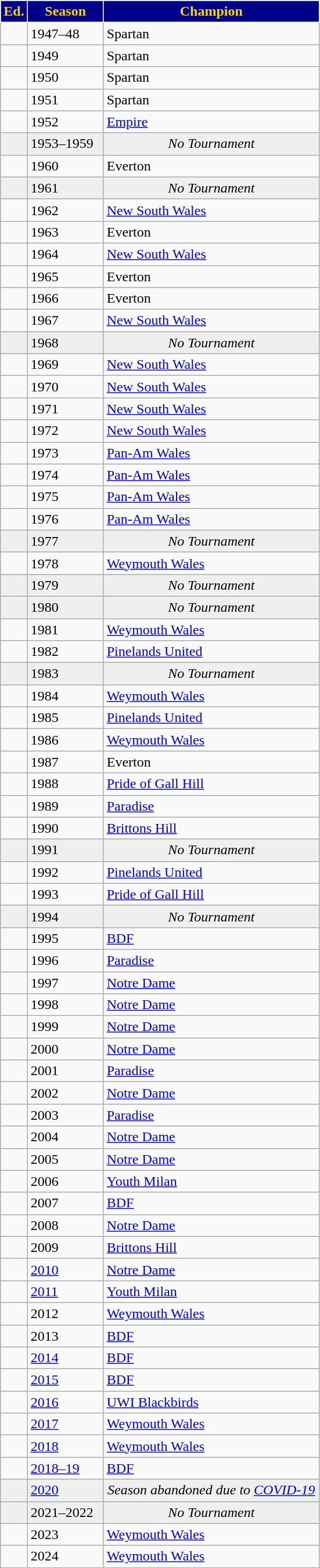<table class="wikitable sortable">
<tr>
<th width=px style="background:darkblue; color:gold; border:1px solid white;">Ed.</th>
<th width=80px style="background:darkblue; color:gold; border:1px solid white;">Season</th>
<th width=240px style="background:darkblue; color:gold; border:1px solid white;">Champion</th>
</tr>
<tr>
<td></td>
<td>1947–48</td>
<td>Spartan</td>
</tr>
<tr>
<td></td>
<td>1949</td>
<td>Spartan</td>
</tr>
<tr>
<td></td>
<td>1950</td>
<td>Spartan</td>
</tr>
<tr>
<td></td>
<td>1951</td>
<td>Spartan</td>
</tr>
<tr>
<td></td>
<td>1952</td>
<td><a href='#'>Empire</a></td>
</tr>
<tr bgcolor=#efefef>
<td></td>
<td>1953–1959</td>
<td style="text-align:center;"><em>No Tournament</em></td>
</tr>
<tr>
<td></td>
<td>1960</td>
<td>Everton</td>
</tr>
<tr bgcolor=#efefef>
<td></td>
<td>1961</td>
<td style="text-align:center;"><em>No Tournament</em></td>
</tr>
<tr>
<td></td>
<td>1962</td>
<td><a href='#'>New South Wales</a></td>
</tr>
<tr>
<td></td>
<td>1963</td>
<td>Everton</td>
</tr>
<tr>
<td></td>
<td>1964</td>
<td><a href='#'>New South Wales</a></td>
</tr>
<tr>
<td></td>
<td>1965</td>
<td>Everton</td>
</tr>
<tr>
<td></td>
<td>1966</td>
<td>Everton</td>
</tr>
<tr>
<td></td>
<td>1967</td>
<td><a href='#'>New South Wales</a></td>
</tr>
<tr bgcolor=#efefef>
<td></td>
<td>1968</td>
<td style="text-align:center;"><em>No Tournament</em></td>
</tr>
<tr>
<td></td>
<td>1969</td>
<td><a href='#'>New South Wales</a></td>
</tr>
<tr>
<td></td>
<td>1970</td>
<td><a href='#'>New South Wales</a></td>
</tr>
<tr>
<td></td>
<td>1971</td>
<td><a href='#'>New South Wales</a></td>
</tr>
<tr>
<td></td>
<td>1972</td>
<td><a href='#'>New South Wales</a></td>
</tr>
<tr>
<td></td>
<td>1973</td>
<td><a href='#'>Pan-Am Wales</a></td>
</tr>
<tr>
<td></td>
<td>1974</td>
<td><a href='#'>Pan-Am Wales</a></td>
</tr>
<tr>
<td></td>
<td>1975</td>
<td><a href='#'>Pan-Am Wales</a></td>
</tr>
<tr>
<td></td>
<td>1976</td>
<td><a href='#'>Pan-Am Wales</a></td>
</tr>
<tr bgcolor=#efefef>
<td></td>
<td>1977</td>
<td style="text-align:center;"><em>No Tournament</em></td>
</tr>
<tr>
<td></td>
<td>1978</td>
<td><a href='#'>Weymouth Wales</a></td>
</tr>
<tr bgcolor=#efefef>
<td></td>
<td>1979</td>
<td style="text-align:center;"><em>No Tournament</em></td>
</tr>
<tr bgcolor=#efefef>
<td></td>
<td>1980</td>
<td style="text-align:center;"><em>No Tournament</em></td>
</tr>
<tr>
<td></td>
<td>1981</td>
<td><a href='#'>Weymouth Wales</a></td>
</tr>
<tr>
<td></td>
<td>1982</td>
<td><a href='#'>Pinelands United</a></td>
</tr>
<tr bgcolor=#efefef>
<td></td>
<td>1983</td>
<td style="text-align:center;"><em>No Tournament</em></td>
</tr>
<tr>
<td></td>
<td>1984</td>
<td><a href='#'>Weymouth Wales</a></td>
</tr>
<tr>
<td></td>
<td>1985</td>
<td><a href='#'>Pinelands United</a></td>
</tr>
<tr>
<td></td>
<td>1986</td>
<td><a href='#'>Weymouth Wales</a></td>
</tr>
<tr>
<td></td>
<td>1987</td>
<td>Everton</td>
</tr>
<tr>
<td></td>
<td>1988</td>
<td><a href='#'>Pride of Gall Hill</a></td>
</tr>
<tr>
<td></td>
<td>1989</td>
<td><a href='#'>Paradise</a></td>
</tr>
<tr>
<td></td>
<td>1990</td>
<td><a href='#'>Brittons Hill</a></td>
</tr>
<tr bgcolor=#efefef>
<td></td>
<td>1991</td>
<td style="text-align:center;"><em>No Tournament</em></td>
</tr>
<tr>
<td></td>
<td>1992</td>
<td><a href='#'>Pinelands United</a></td>
</tr>
<tr>
<td></td>
<td>1993</td>
<td><a href='#'>Pride of Gall Hill</a></td>
</tr>
<tr bgcolor=#efefef>
<td></td>
<td>1994</td>
<td style="text-align:center;"><em>No Tournament</em></td>
</tr>
<tr>
<td></td>
<td>1995</td>
<td><a href='#'>BDF</a></td>
</tr>
<tr>
<td></td>
<td>1996</td>
<td><a href='#'>Paradise</a></td>
</tr>
<tr>
<td></td>
<td>1997</td>
<td><a href='#'>Notre Dame</a></td>
</tr>
<tr>
<td></td>
<td>1998</td>
<td><a href='#'>Notre Dame</a></td>
</tr>
<tr>
<td></td>
<td>1999</td>
<td><a href='#'>Notre Dame</a></td>
</tr>
<tr>
<td></td>
<td>2000</td>
<td><a href='#'>Notre Dame</a></td>
</tr>
<tr>
<td></td>
<td>2001</td>
<td><a href='#'>Paradise</a></td>
</tr>
<tr>
<td></td>
<td>2002</td>
<td><a href='#'>Notre Dame</a></td>
</tr>
<tr>
<td></td>
<td>2003</td>
<td><a href='#'>Paradise</a></td>
</tr>
<tr>
<td></td>
<td>2004</td>
<td><a href='#'>Notre Dame</a></td>
</tr>
<tr>
<td></td>
<td>2005</td>
<td><a href='#'>Notre Dame</a></td>
</tr>
<tr>
<td></td>
<td>2006</td>
<td><a href='#'>Youth Milan</a></td>
</tr>
<tr>
<td></td>
<td>2007</td>
<td><a href='#'>BDF</a></td>
</tr>
<tr>
<td></td>
<td>2008</td>
<td><a href='#'>Notre Dame</a></td>
</tr>
<tr>
<td></td>
<td>2009</td>
<td><a href='#'>Brittons Hill</a></td>
</tr>
<tr>
<td></td>
<td><a href='#'>2010</a></td>
<td><a href='#'>Notre Dame</a></td>
</tr>
<tr>
<td></td>
<td><a href='#'>2011</a></td>
<td><a href='#'>Youth Milan</a></td>
</tr>
<tr>
<td></td>
<td>2012</td>
<td><a href='#'>Weymouth Wales</a></td>
</tr>
<tr>
<td></td>
<td>2013</td>
<td><a href='#'>BDF</a></td>
</tr>
<tr>
<td></td>
<td><a href='#'>2014</a></td>
<td><a href='#'>BDF</a></td>
</tr>
<tr>
<td></td>
<td><a href='#'>2015</a></td>
<td><a href='#'>BDF</a></td>
</tr>
<tr>
<td></td>
<td><a href='#'>2016</a></td>
<td><a href='#'>UWI Blackbirds</a></td>
</tr>
<tr>
<td></td>
<td><a href='#'>2017</a></td>
<td><a href='#'>Weymouth Wales</a></td>
</tr>
<tr>
<td></td>
<td><a href='#'>2018</a></td>
<td><a href='#'>Weymouth Wales</a></td>
</tr>
<tr>
<td></td>
<td><a href='#'>2018–19</a></td>
<td><a href='#'>BDF</a></td>
</tr>
<tr bgcolor=#efefef>
<td></td>
<td><a href='#'>2020</a></td>
<td style="text-align:center;"><em>Season abandoned due to <a href='#'>COVID-19</a></em></td>
</tr>
<tr bgcolor=#efefef>
<td></td>
<td>2021–2022</td>
<td style="text-align:center;"><em>No Tournament</em></td>
</tr>
<tr>
<td></td>
<td>2023</td>
<td><a href='#'>Weymouth Wales</a></td>
</tr>
<tr>
<td></td>
<td>2024</td>
<td><a href='#'>Weymouth Wales</a></td>
</tr>
</table>
